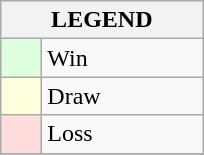<table class="wikitable" border="1">
<tr>
<th colspan="2">LEGEND</th>
</tr>
<tr>
<td style="background:#ddffdd;" width=20> </td>
<td width=100>Win</td>
</tr>
<tr>
<td style="background:#ffffdd"  width=20> </td>
<td width=100>Draw</td>
</tr>
<tr>
<td style="background:#ffdddd;" width=20> </td>
<td width=100>Loss</td>
</tr>
<tr>
</tr>
</table>
